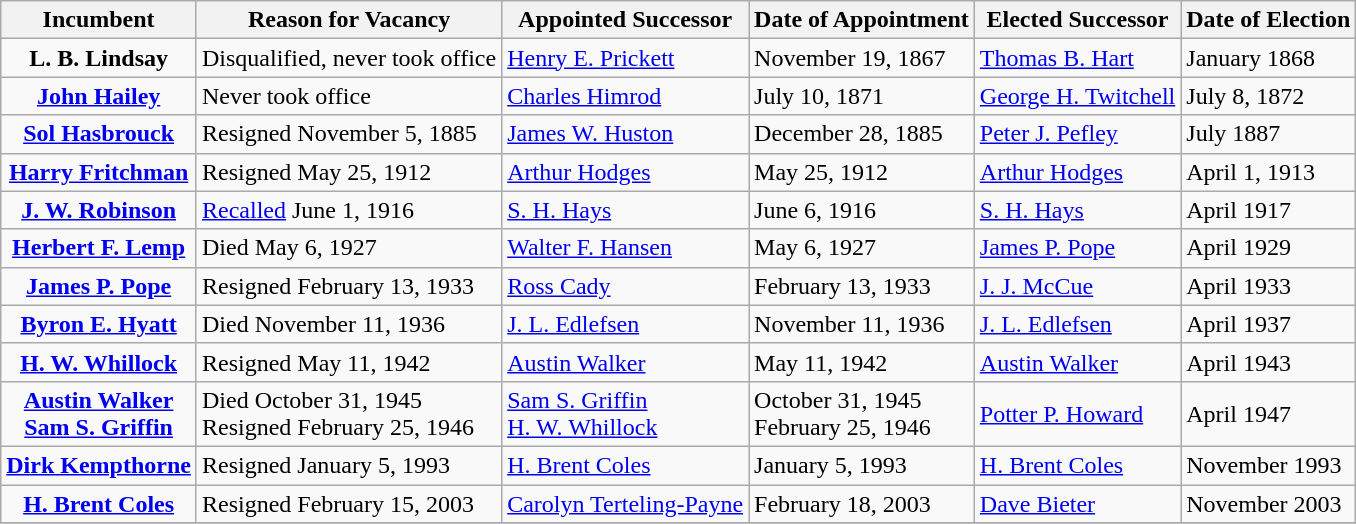<table class="wikitable">
<tr align=center>
<th>Incumbent</th>
<th>Reason for Vacancy</th>
<th>Appointed Successor</th>
<th>Date of Appointment</th>
<th>Elected Successor</th>
<th>Date of Election</th>
</tr>
<tr>
<td align="center"><strong>L. B. Lindsay</strong></td>
<td>Disqualified, never took office</td>
<td><a href='#'>Henry E. Prickett</a></td>
<td>November 19, 1867</td>
<td><a href='#'>Thomas B. Hart</a></td>
<td>January 1868</td>
</tr>
<tr>
<td align="center"><strong><a href='#'>John Hailey</a></strong></td>
<td>Never took office</td>
<td><a href='#'>Charles Himrod</a></td>
<td>July 10, 1871</td>
<td><a href='#'>George H. Twitchell</a></td>
<td>July 8, 1872</td>
</tr>
<tr>
<td align="center"><strong><a href='#'>Sol Hasbrouck</a></strong></td>
<td>Resigned November 5, 1885</td>
<td><a href='#'>James W. Huston</a></td>
<td>December 28, 1885</td>
<td><a href='#'>Peter J. Pefley</a></td>
<td>July 1887</td>
</tr>
<tr>
<td align="center"><strong><a href='#'>Harry Fritchman</a></strong></td>
<td>Resigned May 25, 1912</td>
<td><a href='#'>Arthur Hodges</a></td>
<td>May 25, 1912</td>
<td><a href='#'>Arthur Hodges</a></td>
<td>April 1, 1913</td>
</tr>
<tr>
<td align="center"><strong><a href='#'>J. W. Robinson</a></strong></td>
<td><a href='#'>Recalled</a> June 1, 1916</td>
<td><a href='#'>S. H. Hays</a></td>
<td>June 6, 1916</td>
<td><a href='#'>S. H. Hays</a></td>
<td>April 1917</td>
</tr>
<tr>
<td align="center"><strong><a href='#'>Herbert F. Lemp</a></strong></td>
<td>Died May 6, 1927</td>
<td><a href='#'>Walter F. Hansen</a></td>
<td>May 6, 1927</td>
<td><a href='#'>James P. Pope</a></td>
<td>April 1929</td>
</tr>
<tr>
<td align="center"><strong><a href='#'>James P. Pope</a></strong></td>
<td>Resigned February 13, 1933</td>
<td><a href='#'>Ross Cady</a></td>
<td>February 13, 1933</td>
<td><a href='#'>J. J. McCue</a></td>
<td>April 1933</td>
</tr>
<tr>
<td align="center"><strong><a href='#'>Byron E. Hyatt</a></strong></td>
<td>Died November 11, 1936</td>
<td><a href='#'>J. L. Edlefsen</a></td>
<td>November 11, 1936</td>
<td><a href='#'>J. L. Edlefsen</a></td>
<td>April 1937</td>
</tr>
<tr>
<td align="center"><strong><a href='#'>H. W. Whillock</a></strong></td>
<td>Resigned May 11, 1942</td>
<td><a href='#'>Austin Walker</a></td>
<td>May 11, 1942</td>
<td><a href='#'>Austin Walker</a></td>
<td>April 1943</td>
</tr>
<tr>
<td align="center"><strong><a href='#'>Austin Walker</a><br><a href='#'>Sam S. Griffin</a></strong></td>
<td>Died October 31, 1945<br>Resigned February 25, 1946</td>
<td><a href='#'>Sam S. Griffin</a><br><a href='#'>H. W. Whillock</a></td>
<td>October 31, 1945<br>February 25, 1946</td>
<td><a href='#'>Potter P. Howard</a></td>
<td>April 1947</td>
</tr>
<tr>
<td align="center"><strong><a href='#'>Dirk Kempthorne</a></strong></td>
<td>Resigned January 5, 1993</td>
<td><a href='#'>H. Brent Coles</a></td>
<td>January 5, 1993</td>
<td><a href='#'>H. Brent Coles</a></td>
<td>November 1993</td>
</tr>
<tr>
<td align="center"><strong><a href='#'>H. Brent Coles</a></strong></td>
<td>Resigned February 15, 2003</td>
<td><a href='#'>Carolyn Terteling-Payne</a></td>
<td>February 18, 2003</td>
<td><a href='#'>Dave Bieter</a></td>
<td>November 2003</td>
</tr>
<tr>
</tr>
</table>
